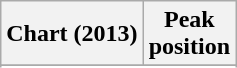<table class="wikitable sortable">
<tr>
<th>Chart (2013)</th>
<th>Peak<br>position</th>
</tr>
<tr>
</tr>
<tr>
</tr>
</table>
